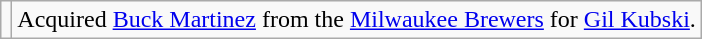<table class="wikitable">
<tr>
<td></td>
<td>Acquired <a href='#'>Buck Martinez</a> from the <a href='#'>Milwaukee Brewers</a> for <a href='#'>Gil Kubski</a>.</td>
</tr>
</table>
